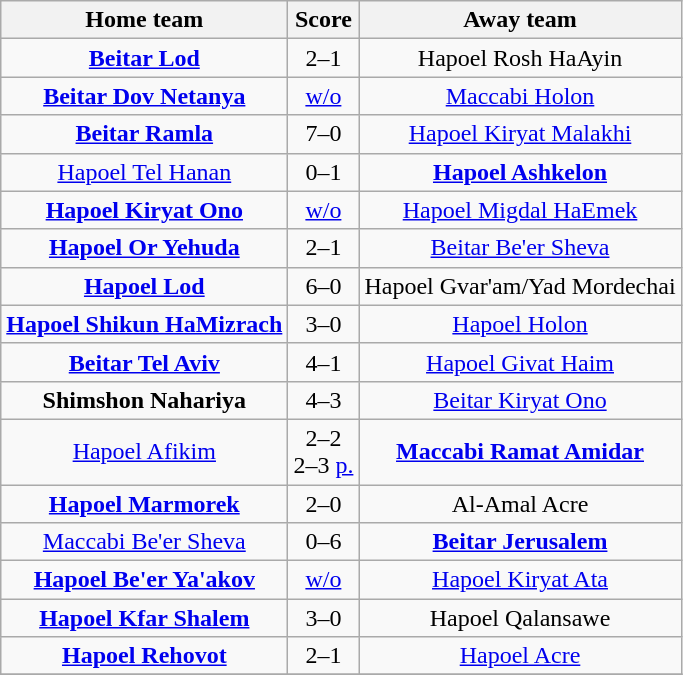<table class="wikitable" style="text-align:center">
<tr>
<th>Home team</th>
<th>Score</th>
<th>Away team</th>
</tr>
<tr>
<td><strong><a href='#'>Beitar Lod</a></strong></td>
<td>2–1</td>
<td>Hapoel Rosh HaAyin</td>
</tr>
<tr>
<td><strong><a href='#'>Beitar Dov Netanya</a></strong></td>
<td><a href='#'>w/o</a></td>
<td><a href='#'>Maccabi Holon</a></td>
</tr>
<tr>
<td><strong><a href='#'>Beitar Ramla</a></strong></td>
<td>7–0</td>
<td><a href='#'>Hapoel Kiryat Malakhi</a></td>
</tr>
<tr>
<td><a href='#'>Hapoel Tel Hanan</a></td>
<td>0–1</td>
<td><strong><a href='#'>Hapoel Ashkelon</a></strong></td>
</tr>
<tr>
<td><strong><a href='#'>Hapoel Kiryat Ono</a></strong></td>
<td><a href='#'>w/o</a></td>
<td><a href='#'>Hapoel Migdal HaEmek</a></td>
</tr>
<tr>
<td><strong><a href='#'>Hapoel Or Yehuda</a></strong></td>
<td>2–1 </td>
<td><a href='#'>Beitar Be'er Sheva</a></td>
</tr>
<tr>
<td><strong><a href='#'>Hapoel Lod</a></strong></td>
<td>6–0</td>
<td>Hapoel Gvar'am/Yad Mordechai</td>
</tr>
<tr>
<td><strong><a href='#'>Hapoel Shikun HaMizrach</a></strong></td>
<td>3–0</td>
<td><a href='#'>Hapoel Holon</a></td>
</tr>
<tr>
<td><strong><a href='#'>Beitar Tel Aviv</a></strong></td>
<td>4–1 </td>
<td><a href='#'>Hapoel Givat Haim</a></td>
</tr>
<tr>
<td><strong>Shimshon Nahariya</strong></td>
<td>4–3</td>
<td><a href='#'>Beitar Kiryat Ono</a></td>
</tr>
<tr>
<td><a href='#'>Hapoel Afikim</a></td>
<td>2–2  <br>2–3 <a href='#'>p.</a></td>
<td><strong><a href='#'>Maccabi Ramat Amidar</a></strong></td>
</tr>
<tr>
<td><strong><a href='#'>Hapoel Marmorek</a></strong></td>
<td>2–0</td>
<td>Al-Amal Acre</td>
</tr>
<tr>
<td><a href='#'>Maccabi Be'er Sheva</a></td>
<td>0–6</td>
<td><strong><a href='#'>Beitar Jerusalem</a></strong></td>
</tr>
<tr>
<td><strong><a href='#'>Hapoel Be'er Ya'akov</a></strong></td>
<td><a href='#'>w/o</a></td>
<td><a href='#'>Hapoel Kiryat Ata</a></td>
</tr>
<tr>
<td><strong><a href='#'>Hapoel Kfar Shalem</a></strong></td>
<td>3–0</td>
<td>Hapoel Qalansawe</td>
</tr>
<tr>
<td><strong><a href='#'>Hapoel Rehovot</a></strong></td>
<td>2–1</td>
<td><a href='#'>Hapoel Acre</a></td>
</tr>
<tr>
</tr>
</table>
